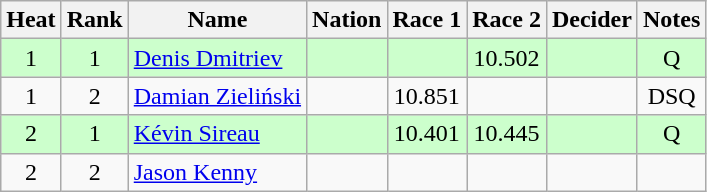<table class="wikitable sortable" style="text-align:center">
<tr>
<th>Heat</th>
<th>Rank</th>
<th>Name</th>
<th>Nation</th>
<th>Race 1</th>
<th>Race 2</th>
<th>Decider</th>
<th>Notes</th>
</tr>
<tr bgcolor=ccffcc>
<td>1</td>
<td>1</td>
<td align=left><a href='#'>Denis Dmitriev</a></td>
<td align=left></td>
<td></td>
<td>10.502</td>
<td></td>
<td>Q</td>
</tr>
<tr>
<td>1</td>
<td>2</td>
<td align=left><a href='#'>Damian Zieliński</a></td>
<td align=left></td>
<td>10.851</td>
<td></td>
<td></td>
<td>DSQ</td>
</tr>
<tr bgcolor=ccffcc>
<td>2</td>
<td>1</td>
<td align=left><a href='#'>Kévin Sireau</a></td>
<td align=left></td>
<td>10.401</td>
<td>10.445</td>
<td></td>
<td>Q</td>
</tr>
<tr>
<td>2</td>
<td>2</td>
<td align=left><a href='#'>Jason Kenny</a></td>
<td align=left></td>
<td></td>
<td></td>
<td></td>
<td></td>
</tr>
</table>
